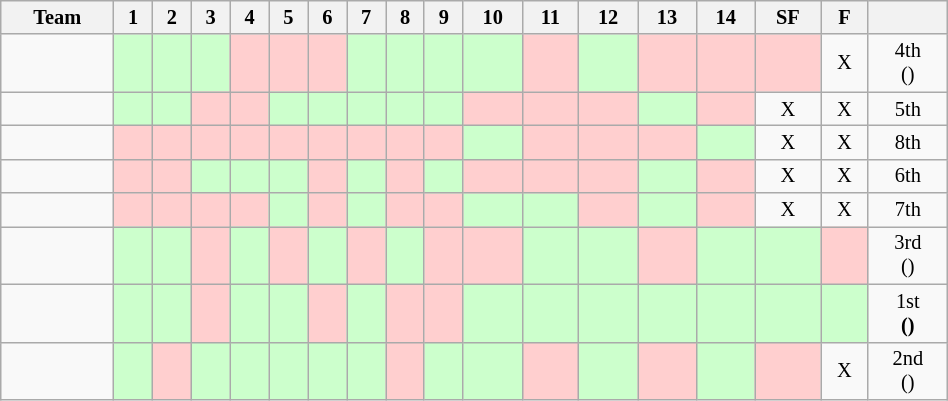<table class= "wikitable" style="font-size:85%; text-align:center; width:50%">
<tr>
<th>Team</th>
<th>1</th>
<th>2</th>
<th>3</th>
<th>4</th>
<th>5</th>
<th>6</th>
<th>7</th>
<th>8</th>
<th>9</th>
<th>10</th>
<th>11</th>
<th>12</th>
<th>13</th>
<th>14</th>
<th>SF</th>
<th>F</th>
<th></th>
</tr>
<tr>
<td align="left"></td>
<td style="background:#cfc;"><strong></strong></td>
<td style="background:#cfc;"><strong></strong></td>
<td style="background:#cfc;"><strong></strong></td>
<td style="background:#FFCFCF;"></td>
<td style="background:#FFCFCF;"></td>
<td style="background:#FFCFCF;"></td>
<td style="background:#cfc;"><strong></strong></td>
<td style="background:#cfc;"><strong></strong></td>
<td style="background:#cfc;"><strong></strong></td>
<td style="background:#cfc;"><strong></strong></td>
<td style="background:#FFCFCF;"></td>
<td style="background:#cfc;"><strong></strong></td>
<td style="background:#FFCFCF;"></td>
<td style="background:#FFCFCF;"></td>
<td style="background:#FFCFCF;"></td>
<td>X</td>
<td>4th<br>()</td>
</tr>
<tr>
<td align="left"></td>
<td style="background:#cfc;"><strong></strong></td>
<td style="background:#cfc;"><strong></strong></td>
<td style="background:#FFCFCF;"></td>
<td style="background:#FFCFCF;"></td>
<td style="background:#cfc;"><strong></strong></td>
<td style="background:#cfc;"><strong></strong></td>
<td style="background:#cfc;"><strong></strong></td>
<td style="background:#cfc;"><strong></strong></td>
<td style="background:#cfc;"><strong></strong></td>
<td style="background:#FFCFCF;"></td>
<td style="background:#FFCFCF;"></td>
<td style="background:#FFCFCF;"></td>
<td style="background:#cfc;"><strong></strong></td>
<td style="background:#FFCFCF;"></td>
<td>X</td>
<td>X</td>
<td>5th</td>
</tr>
<tr>
<td align="left"></td>
<td style="background:#FFCFCF;"></td>
<td style="background:#FFCFCF;"></td>
<td style="background:#FFCFCF;"></td>
<td style="background:#FFCFCF;"></td>
<td style="background:#FFCFCF;"></td>
<td style="background:#FFCFCF;"></td>
<td style="background:#FFCFCF;"></td>
<td style="background:#FFCFCF;"></td>
<td style="background:#FFCFCF;"></td>
<td style="background:#cfc;"><strong></strong></td>
<td style="background:#FFCFCF;"></td>
<td style="background:#FFCFCF;"></td>
<td style="background:#FFCFCF;"></td>
<td style="background:#cfc;"><strong></strong></td>
<td>X</td>
<td>X</td>
<td>8th</td>
</tr>
<tr>
<td align="left"></td>
<td style="background:#FFCFCF;"></td>
<td style="background:#FFCFCF;"></td>
<td style="background:#cfc;"><strong></strong></td>
<td style="background:#cfc;"><strong></strong></td>
<td style="background:#cfc;"><strong></strong></td>
<td style="background:#FFCFCF;"></td>
<td style="background:#cfc;"><strong></strong></td>
<td style="background:#FFCFCF;"></td>
<td style="background:#cfc;"><strong></strong></td>
<td style="background:#FFCFCF;"></td>
<td style="background:#FFCFCF;"></td>
<td style="background:#FFCFCF;"></td>
<td style="background:#cfc;"><strong></strong></td>
<td style="background:#FFCFCF;"></td>
<td>X</td>
<td>X</td>
<td>6th</td>
</tr>
<tr>
<td align="left"></td>
<td style="background:#FFCFCF;"></td>
<td style="background:#FFCFCF;"></td>
<td style="background:#FFCFCF;"></td>
<td style="background:#FFCFCF;"></td>
<td style="background:#cfc;"><strong></strong></td>
<td style="background:#FFCFCF;"></td>
<td style="background:#cfc;"><strong></strong></td>
<td style="background:#FFCFCF;"></td>
<td style="background:#FFCFCF;"></td>
<td style="background:#cfc;"><strong></strong></td>
<td style="background:#cfc;"><strong></strong></td>
<td style="background:#FFCFCF;"></td>
<td style="background:#cfc;"><strong></strong></td>
<td style="background:#FFCFCF;"></td>
<td>X</td>
<td>X</td>
<td>7th</td>
</tr>
<tr>
<td align="left"></td>
<td style="background:#cfc;"><strong></strong></td>
<td style="background:#cfc;"><strong></strong></td>
<td style="background:#FFCFCF;"></td>
<td style="background:#cfc;"><strong></strong></td>
<td style="background:#FFCFCF;"></td>
<td style="background:#cfc;"><strong></strong></td>
<td style="background:#FFCFCF;"></td>
<td style="background:#cfc;"><strong></strong></td>
<td style="background:#FFCFCF;"></td>
<td style="background:#FFCFCF;"></td>
<td style="background:#cfc;"><strong></strong></td>
<td style="background:#cfc;"><strong></strong></td>
<td style="background:#FFCFCF;"></td>
<td style="background:#cfc;"><strong></strong></td>
<td style="background:#cfc;"><strong></strong></td>
<td style="background:#FFCFCF;"></td>
<td>3rd<br>()</td>
</tr>
<tr>
<td align="left"></td>
<td style="background:#cfc;"><strong></strong></td>
<td style="background:#cfc;"><strong></strong></td>
<td style="background:#FFCFCF;"></td>
<td style="background:#cfc;"><strong></strong></td>
<td style="background:#cfc;"><strong></strong></td>
<td style="background:#FFCFCF;"></td>
<td style="background:#cfc;"><strong></strong></td>
<td style="background:#FFCFCF;"></td>
<td style="background:#FFCFCF;"></td>
<td style="background:#cfc;"><strong></strong></td>
<td style="background:#cfc;"><strong></strong></td>
<td style="background:#cfc;"><strong></strong></td>
<td style="background:#cfc;"><strong></strong></td>
<td style="background:#cfc;"><strong></strong></td>
<td style="background:#cfc;"><strong></strong></td>
<td style="background:#cfc;"><strong></strong></td>
<td>1st<br><strong>()</strong></td>
</tr>
<tr>
<td align="left"></td>
<td style="background:#cfc;"><strong></strong></td>
<td style="background:#FFCFCF;"></td>
<td style="background:#cfc;"><strong></strong></td>
<td style="background:#cfc;"><strong></strong></td>
<td style="background:#cfc;"><strong></strong></td>
<td style="background:#cfc;"><strong></strong></td>
<td style="background:#cfc;"><strong></strong></td>
<td style="background:#FFCFCF;"></td>
<td style="background:#cfc;"><strong></strong></td>
<td style="background:#cfc;"><strong></strong></td>
<td style="background:#FFCFCF;"></td>
<td style="background:#cfc;"><strong></strong></td>
<td style="background:#FFCFCF;"></td>
<td style="background:#cfc;"><strong></strong></td>
<td style="background:#FFCFCF;"></td>
<td>X</td>
<td>2nd<br>()</td>
</tr>
</table>
